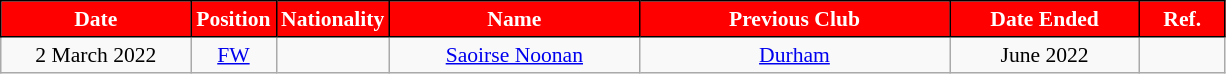<table class="wikitable"  style="text-align:center; font-size:90%; ">
<tr>
<th style="background:#FF0000;color:white;border:1px solid black; width:120px;">Date</th>
<th style="background:#FF0000;color:white;border:1px solid black; width:50px;">Position</th>
<th style="background:#FF0000;color:white;border:1px solid black; width:50px;">Nationality</th>
<th style="background:#FF0000;color:white;border:1px solid black; width:160px;">Name</th>
<th style="background:#FF0000;color:white;border:1px solid black; width:200px;">Previous Club</th>
<th style="background:#FF0000;color:white;border:1px solid black; width:120px;">Date Ended</th>
<th style="background:#FF0000;color:white;border:1px solid black; width:50px;">Ref.</th>
</tr>
<tr>
<td>2 March 2022</td>
<td><a href='#'>FW</a></td>
<td></td>
<td><a href='#'>Saoirse Noonan</a></td>
<td> <a href='#'>Durham</a></td>
<td>June 2022</td>
<td></td>
</tr>
</table>
